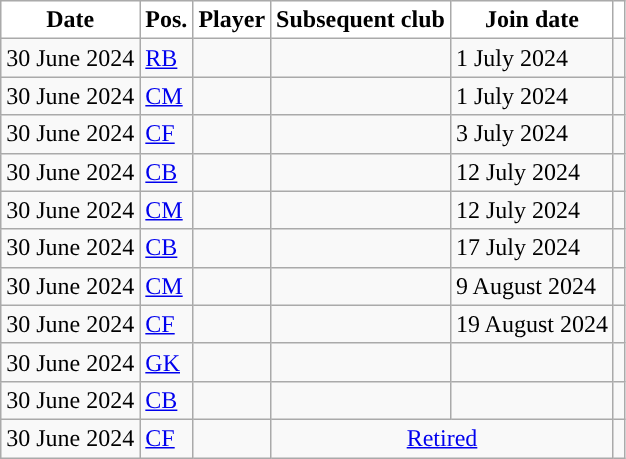<table class="wikitable plainrowheaders sortable">
<tr>
<th style="background-color:white;">Date</th>
<th style="background-color:white;">Pos.</th>
<th style="background-color:white;">Player</th>
<th style="background-color:white;">Subsequent club</th>
<th style="background-color:white;">Join date</th>
<th style="background-color:white;"></th>
</tr>
<tr>
<td>30 June 2024</td>
<td><a href='#'>RB</a></td>
<td></td>
<td></td>
<td>1 July 2024</td>
<td></td>
</tr>
<tr>
<td>30 June 2024</td>
<td><a href='#'>CM</a></td>
<td></td>
<td></td>
<td>1 July 2024</td>
<td></td>
</tr>
<tr>
<td>30 June 2024</td>
<td><a href='#'>CF</a></td>
<td></td>
<td></td>
<td>3 July 2024</td>
<td></td>
</tr>
<tr>
<td>30 June 2024</td>
<td><a href='#'>CB</a></td>
<td></td>
<td></td>
<td>12 July 2024</td>
<td></td>
</tr>
<tr>
<td>30 June 2024</td>
<td><a href='#'>CM</a></td>
<td></td>
<td></td>
<td>12 July 2024</td>
<td></td>
</tr>
<tr>
<td>30 June 2024</td>
<td><a href='#'>CB</a></td>
<td></td>
<td></td>
<td>17 July 2024</td>
<td></td>
</tr>
<tr>
<td>30 June 2024</td>
<td><a href='#'>CM</a></td>
<td></td>
<td></td>
<td>9 August 2024</td>
<td></td>
</tr>
<tr>
<td>30 June 2024</td>
<td><a href='#'>CF</a></td>
<td></td>
<td></td>
<td>19 August 2024</td>
<td></td>
</tr>
<tr>
<td>30 June 2024</td>
<td><a href='#'>GK</a></td>
<td></td>
<td></td>
<td></td>
<td></td>
</tr>
<tr>
<td>30 June 2024</td>
<td><a href='#'>CB</a></td>
<td></td>
<td></td>
<td></td>
<td></td>
</tr>
<tr>
<td>30 June 2024</td>
<td><a href='#'>CF</a></td>
<td></td>
<td colspan="2" style="text-align:center;"><a href='#'>Retired</a></td>
<td></td>
</tr>
</table>
